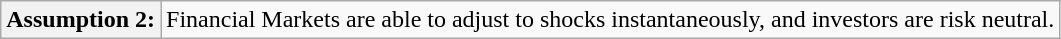<table class="wikitable">
<tr>
<th>Assumption 2:</th>
<td>Financial Markets are able to adjust to shocks instantaneously, and investors are risk neutral.</td>
</tr>
</table>
